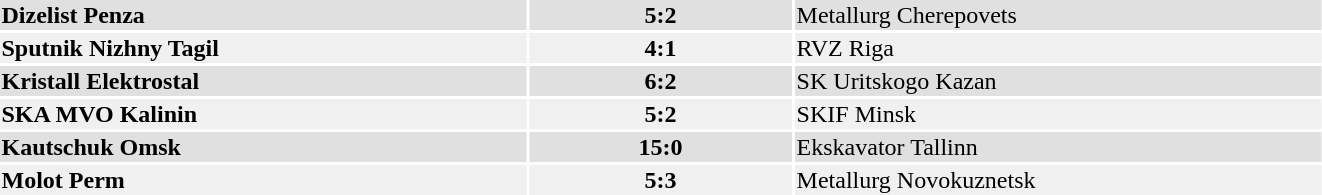<table width="70%">
<tr bgcolor="#e0e0e0">
<td style="width:40%;"><strong>Dizelist Penza</strong></td>
<td style="width:20%;" align="center"><strong>5:2</strong></td>
<td style="width:40%;">Metallurg Cherepovets</td>
</tr>
<tr bgcolor="#f0f0f0">
<td><strong>Sputnik Nizhny Tagil</strong></td>
<td align="center"><strong>4:1</strong></td>
<td>RVZ Riga</td>
</tr>
<tr bgcolor="#e0e0e0">
<td><strong>Kristall Elektrostal</strong></td>
<td align="center"><strong>6:2</strong></td>
<td>SK Uritskogo Kazan</td>
</tr>
<tr bgcolor="#f0f0f0">
<td><strong>SKA MVO Kalinin</strong></td>
<td align="center"><strong>5:2</strong></td>
<td>SKIF Minsk</td>
</tr>
<tr bgcolor="#e0e0e0">
<td><strong>Kautschuk Omsk</strong></td>
<td align="center"><strong>15:0</strong></td>
<td>Ekskavator Tallinn</td>
</tr>
<tr bgcolor="#f0f0f0">
<td><strong>Molot Perm</strong></td>
<td align="center"><strong>5:3</strong></td>
<td>Metallurg Novokuznetsk</td>
</tr>
</table>
